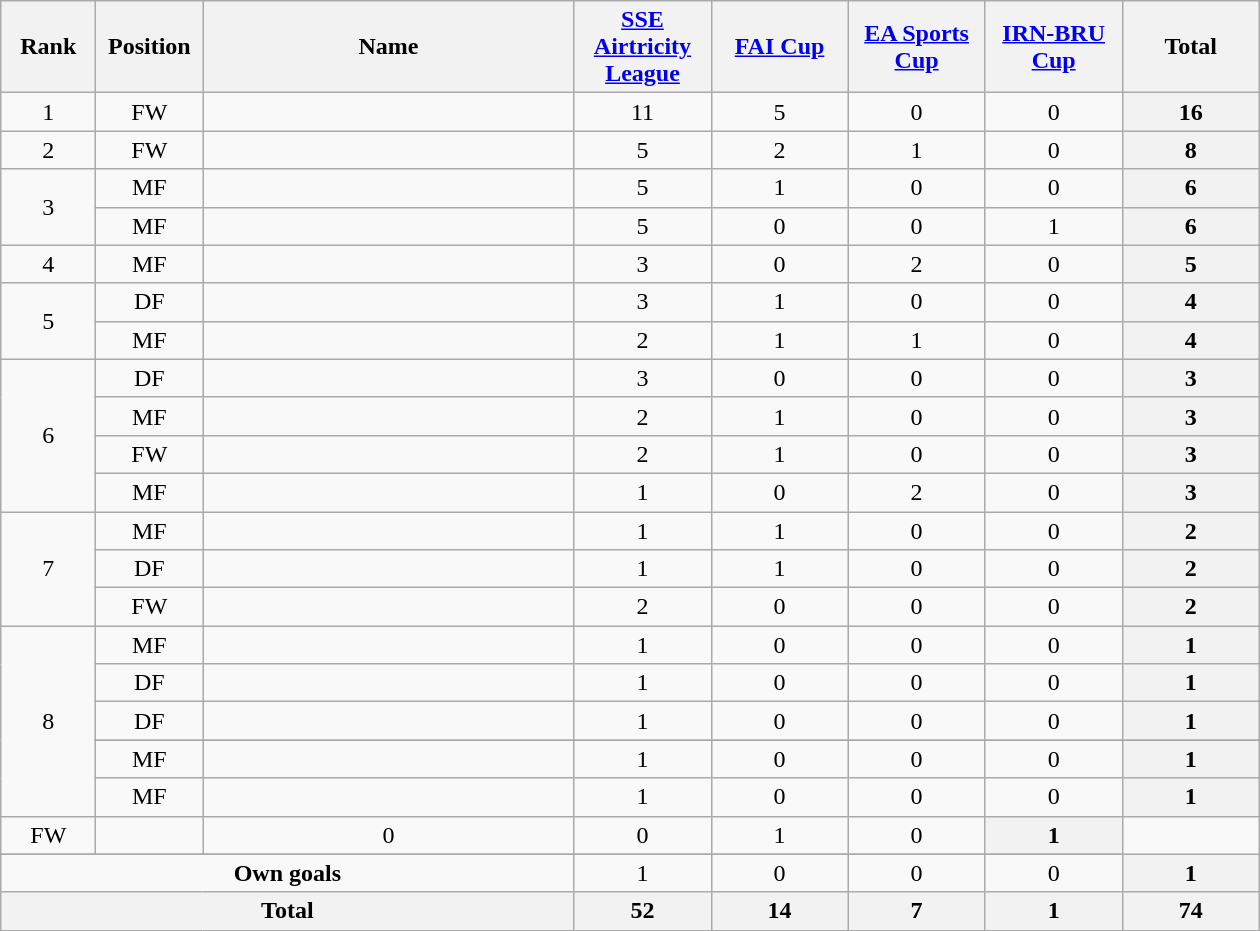<table class="wikitable" style="text-align: center;">
<tr>
<th style="width:56px;">Rank</th>
<th style="width:64px;">Position</th>
<th style="width:240px;">Name</th>
<th style="width:84px;"><a href='#'>SSE Airtricity League</a></th>
<th style="width:84px;"><a href='#'>FAI Cup</a></th>
<th style="width:84px;"><a href='#'>EA Sports Cup</a></th>
<th style="width:84px;"><a href='#'>IRN-BRU Cup</a></th>
<th style="width:84px;"><strong>Total</strong></th>
</tr>
<tr>
<td rowspan="1">1</td>
<td>FW</td>
<td align=left></td>
<td>11 </td>
<td>5 </td>
<td>0 </td>
<td>0 </td>
<th>16 </th>
</tr>
<tr>
<td rowspan="1">2</td>
<td>FW</td>
<td align=left></td>
<td>5 </td>
<td>2 </td>
<td>1 </td>
<td>0 </td>
<th>8 </th>
</tr>
<tr>
<td rowspan="2">3</td>
<td>MF</td>
<td align=left></td>
<td>5 </td>
<td>1 </td>
<td>0 </td>
<td>0 </td>
<th>6 </th>
</tr>
<tr>
<td>MF</td>
<td align=left></td>
<td>5 </td>
<td>0 </td>
<td>0 </td>
<td>1 </td>
<th>6 </th>
</tr>
<tr>
<td rowspan="1">4</td>
<td>MF</td>
<td align=left></td>
<td>3 </td>
<td>0 </td>
<td>2 </td>
<td>0 </td>
<th>5 </th>
</tr>
<tr>
<td rowspan="2">5</td>
<td>DF</td>
<td align=left></td>
<td>3 </td>
<td>1 </td>
<td>0 </td>
<td>0 </td>
<th>4 </th>
</tr>
<tr>
<td>MF</td>
<td align=left></td>
<td>2 </td>
<td>1 </td>
<td>1 </td>
<td>0 </td>
<th>4 </th>
</tr>
<tr>
<td rowspan="4">6</td>
<td>DF</td>
<td align=left></td>
<td>3 </td>
<td>0 </td>
<td>0 </td>
<td>0 </td>
<th>3 </th>
</tr>
<tr>
<td>MF</td>
<td align=left></td>
<td>2 </td>
<td>1 </td>
<td>0 </td>
<td>0 </td>
<th>3 </th>
</tr>
<tr>
<td>FW</td>
<td align=left></td>
<td>2 </td>
<td>1 </td>
<td>0 </td>
<td>0 </td>
<th>3 </th>
</tr>
<tr>
<td>MF</td>
<td align=left></td>
<td>1 </td>
<td>0 </td>
<td>2 </td>
<td>0 </td>
<th>3 </th>
</tr>
<tr>
<td rowspan="3">7</td>
<td>MF</td>
<td align=left></td>
<td>1 </td>
<td>1 </td>
<td>0 </td>
<td>0 </td>
<th>2 </th>
</tr>
<tr>
<td>DF</td>
<td align=left></td>
<td>1 </td>
<td>1 </td>
<td>0 </td>
<td>0 </td>
<th>2 </th>
</tr>
<tr>
<td>FW</td>
<td align=left></td>
<td>2 </td>
<td>0 </td>
<td>0 </td>
<td>0 </td>
<th>2 </th>
</tr>
<tr>
<td rowspan="6">8</td>
<td>MF</td>
<td align=left></td>
<td>1 </td>
<td>0 </td>
<td>0 </td>
<td>0 </td>
<th>1 </th>
</tr>
<tr>
<td>DF</td>
<td align=left></td>
<td>1 </td>
<td>0 </td>
<td>0 </td>
<td>0 </td>
<th>1 </th>
</tr>
<tr>
<td>DF</td>
<td align=left></td>
<td>1 </td>
<td>0 </td>
<td>0 </td>
<td>0 </td>
<th>1 </th>
</tr>
<tr>
</tr>
<tr>
<td>MF</td>
<td align=left></td>
<td>1 </td>
<td>0 </td>
<td>0 </td>
<td>0 </td>
<th>1 </th>
</tr>
<tr>
<td>MF</td>
<td align=left></td>
<td>1 </td>
<td>0 </td>
<td>0 </td>
<td>0 </td>
<th>1 </th>
</tr>
<tr>
<td>FW</td>
<td align=left></td>
<td>0 </td>
<td>0 </td>
<td>1 </td>
<td>0 </td>
<th>1 </th>
</tr>
<tr>
</tr>
<tr>
<td colspan="3"><strong>Own goals</strong></td>
<td>1 </td>
<td>0 </td>
<td>0 </td>
<td>0 </td>
<th>1 </th>
</tr>
<tr>
<th colspan="3">Total</th>
<th>52</th>
<th>14</th>
<th>7</th>
<th>1</th>
<th>74</th>
</tr>
</table>
